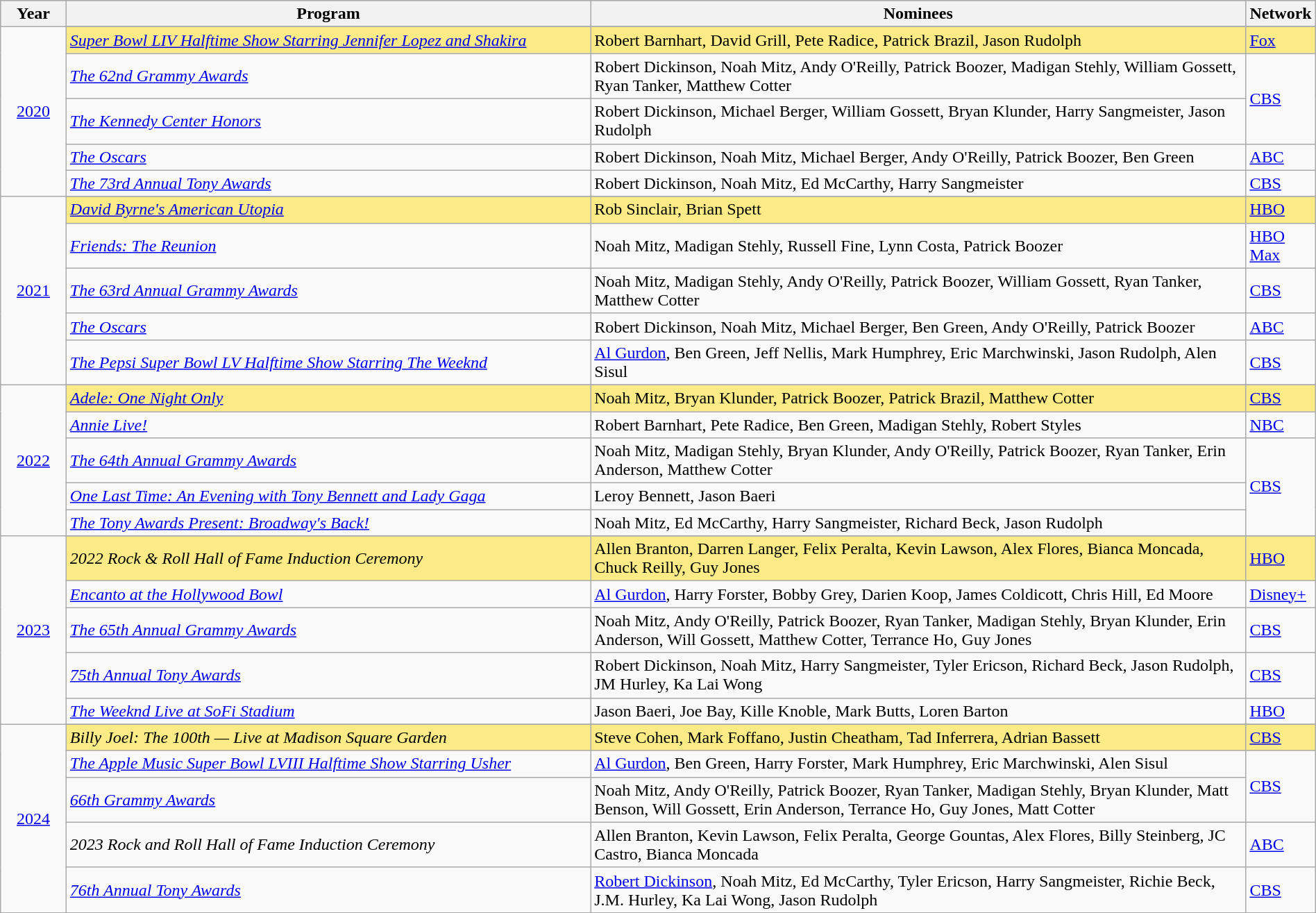<table class="wikitable" style="width:100%">
<tr bgcolor="#bebebe">
<th width="5%">Year</th>
<th width="40%">Program</th>
<th width="50%">Nominees</th>
<th width="5%">Network</th>
</tr>
<tr>
<td rowspan=6 style="text-align:center"><a href='#'>2020</a><br></td>
</tr>
<tr style="background:#FAEB86;">
<td><em><a href='#'>Super Bowl LIV Halftime Show Starring Jennifer Lopez and Shakira</a></em></td>
<td>Robert Barnhart, David Grill, Pete Radice, Patrick Brazil, Jason Rudolph</td>
<td><a href='#'>Fox</a></td>
</tr>
<tr>
<td><em><a href='#'>The 62nd Grammy Awards</a></em></td>
<td>Robert Dickinson, Noah Mitz, Andy O'Reilly, Patrick Boozer, Madigan Stehly, William Gossett, Ryan Tanker, Matthew Cotter</td>
<td rowspan="2"><a href='#'>CBS</a></td>
</tr>
<tr>
<td><em><a href='#'>The Kennedy Center Honors</a></em></td>
<td>Robert Dickinson, Michael Berger, William Gossett, Bryan Klunder, Harry Sangmeister, Jason Rudolph</td>
</tr>
<tr>
<td><em><a href='#'>The Oscars</a></em></td>
<td>Robert Dickinson, Noah Mitz, Michael Berger, Andy O'Reilly, Patrick Boozer, Ben Green</td>
<td><a href='#'>ABC</a></td>
</tr>
<tr>
<td><em><a href='#'>The 73rd Annual Tony Awards</a></em></td>
<td>Robert Dickinson, Noah Mitz, Ed McCarthy, Harry Sangmeister</td>
<td><a href='#'>CBS</a></td>
</tr>
<tr>
<td rowspan=6 style="text-align:center"><a href='#'>2021</a><br></td>
</tr>
<tr style="background:#FAEB86;">
<td><em><a href='#'>David Byrne's American Utopia</a></em></td>
<td>Rob Sinclair, Brian Spett</td>
<td><a href='#'>HBO</a></td>
</tr>
<tr>
<td><em><a href='#'>Friends: The Reunion</a></em></td>
<td>Noah Mitz, Madigan Stehly, Russell Fine, Lynn Costa, Patrick Boozer</td>
<td><a href='#'>HBO Max</a></td>
</tr>
<tr>
<td><em><a href='#'>The 63rd Annual Grammy Awards</a></em></td>
<td>Noah Mitz, Madigan Stehly, Andy O'Reilly, Patrick Boozer, William Gossett, Ryan Tanker, Matthew Cotter</td>
<td><a href='#'>CBS</a></td>
</tr>
<tr>
<td><em><a href='#'>The Oscars</a></em></td>
<td>Robert Dickinson, Noah Mitz, Michael Berger, Ben Green, Andy O'Reilly, Patrick Boozer</td>
<td><a href='#'>ABC</a></td>
</tr>
<tr>
<td><em><a href='#'>The Pepsi Super Bowl LV Halftime Show Starring The Weeknd</a></em></td>
<td><a href='#'>Al Gurdon</a>, Ben Green, Jeff Nellis, Mark Humphrey, Eric Marchwinski, Jason Rudolph, Alen Sisul</td>
<td><a href='#'>CBS</a></td>
</tr>
<tr>
<td rowspan=6 style="text-align:center"><a href='#'>2022</a><br></td>
</tr>
<tr style="background:#FAEB86;">
<td><em><a href='#'>Adele: One Night Only</a></em></td>
<td>Noah Mitz, Bryan Klunder, Patrick Boozer, Patrick Brazil, Matthew Cotter</td>
<td><a href='#'>CBS</a></td>
</tr>
<tr>
<td><em><a href='#'>Annie Live!</a></em></td>
<td>Robert Barnhart, Pete Radice, Ben Green, Madigan Stehly, Robert Styles</td>
<td><a href='#'>NBC</a></td>
</tr>
<tr>
<td><em><a href='#'>The 64th Annual Grammy Awards</a></em></td>
<td>Noah Mitz, Madigan Stehly, Bryan Klunder, Andy O'Reilly, Patrick Boozer, Ryan Tanker, Erin Anderson, Matthew Cotter</td>
<td rowspan="3"><a href='#'>CBS</a></td>
</tr>
<tr>
<td><em><a href='#'>One Last Time: An Evening with Tony Bennett and Lady Gaga</a></em></td>
<td>Leroy Bennett, Jason Baeri</td>
</tr>
<tr>
<td><em><a href='#'>The Tony Awards Present: Broadway's Back!</a></em></td>
<td>Noah Mitz, Ed McCarthy, Harry Sangmeister, Richard Beck, Jason Rudolph</td>
</tr>
<tr>
<td rowspan=6 style="text-align:center"><a href='#'>2023</a><br></td>
</tr>
<tr style="background:#FAEB86;">
<td><em>2022 Rock & Roll Hall of Fame Induction Ceremony</em></td>
<td>Allen Branton, Darren Langer, Felix Peralta, Kevin Lawson, Alex Flores, Bianca Moncada, Chuck Reilly, Guy Jones</td>
<td><a href='#'>HBO</a></td>
</tr>
<tr>
<td><em><a href='#'>Encanto at the Hollywood Bowl</a></em></td>
<td><a href='#'>Al Gurdon</a>, Harry Forster, Bobby Grey, Darien Koop, James Coldicott, Chris Hill, Ed Moore</td>
<td><a href='#'>Disney+</a></td>
</tr>
<tr>
<td><em><a href='#'>The 65th Annual Grammy Awards</a></em></td>
<td>Noah Mitz, Andy O'Reilly, Patrick Boozer, Ryan Tanker, Madigan Stehly, Bryan Klunder, Erin Anderson, Will Gossett, Matthew Cotter, Terrance Ho, Guy Jones</td>
<td><a href='#'>CBS</a></td>
</tr>
<tr>
<td><em><a href='#'>75th Annual Tony Awards</a></em></td>
<td>Robert Dickinson, Noah Mitz, Harry Sangmeister, Tyler Ericson, Richard Beck, Jason Rudolph, JM Hurley, Ka Lai Wong</td>
<td><a href='#'>CBS</a></td>
</tr>
<tr>
<td><em><a href='#'>The Weeknd Live at SoFi Stadium</a></em></td>
<td>Jason Baeri, Joe Bay, Kille Knoble, Mark Butts, Loren Barton</td>
<td><a href='#'>HBO</a></td>
</tr>
<tr>
<td rowspan=6 style="text-align:center"><a href='#'>2024</a><br></td>
</tr>
<tr style="background:#FAEB86;">
<td><em>Billy Joel: The 100th — Live at Madison Square Garden</em></td>
<td>Steve Cohen, Mark Foffano, Justin Cheatham, Tad Inferrera, Adrian Bassett</td>
<td><a href='#'>CBS</a></td>
</tr>
<tr>
<td><em><a href='#'>The Apple Music Super Bowl LVIII Halftime Show Starring Usher</a></em></td>
<td><a href='#'>Al Gurdon</a>, Ben Green, Harry Forster, Mark Humphrey, Eric Marchwinski, Alen Sisul</td>
<td rowspan="2"><a href='#'>CBS</a></td>
</tr>
<tr>
<td><em><a href='#'>66th Grammy Awards</a></em></td>
<td>Noah Mitz, Andy O'Reilly, Patrick Boozer, Ryan Tanker, Madigan Stehly, Bryan Klunder, Matt Benson, Will Gossett, Erin Anderson, Terrance Ho, Guy Jones, Matt Cotter</td>
</tr>
<tr>
<td><em>2023 Rock and Roll Hall of Fame Induction Ceremony</em></td>
<td>Allen Branton, Kevin Lawson, Felix Peralta, George Gountas, Alex Flores, Billy Steinberg, JC Castro, Bianca Moncada</td>
<td><a href='#'>ABC</a></td>
</tr>
<tr>
<td><em><a href='#'>76th Annual Tony Awards</a></em></td>
<td><a href='#'>Robert Dickinson</a>, Noah Mitz, Ed McCarthy, Tyler Ericson, Harry Sangmeister, Richie Beck, J.M. Hurley, Ka Lai Wong, Jason Rudolph</td>
<td><a href='#'>CBS</a></td>
</tr>
</table>
